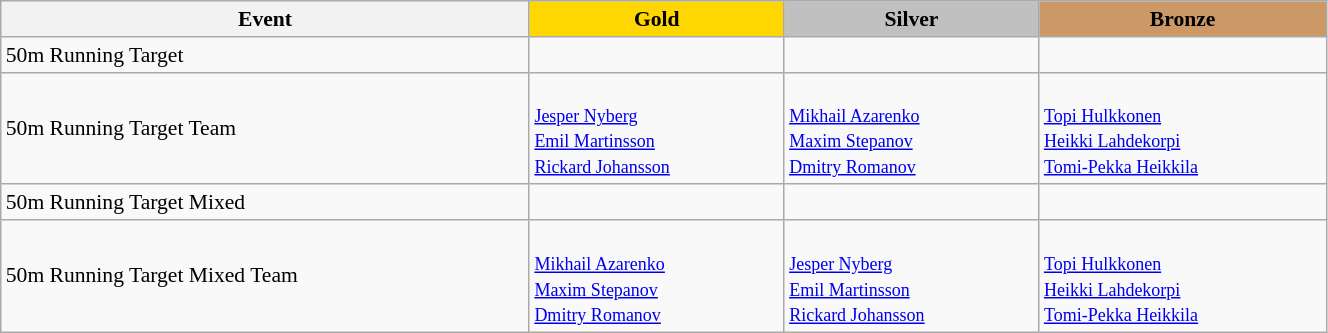<table class="wikitable" width=70% style="font-size:90%; text-align:left;">
<tr align=center>
<th>Event</th>
<td bgcolor=gold><strong>Gold</strong></td>
<td bgcolor=silver><strong>Silver</strong></td>
<td bgcolor=cc9966><strong>Bronze</strong></td>
</tr>
<tr>
<td>50m Running Target</td>
<td></td>
<td></td>
<td></td>
</tr>
<tr>
<td>50m Running Target Team</td>
<td><br><small><a href='#'>Jesper Nyberg</a><br><a href='#'>Emil Martinsson</a><br><a href='#'>Rickard Johansson</a></small></td>
<td><br><small><a href='#'>Mikhail Azarenko</a><br><a href='#'>Maxim Stepanov</a><br><a href='#'>Dmitry Romanov</a></small></td>
<td><br><small><a href='#'>Topi Hulkkonen</a><br><a href='#'>Heikki Lahdekorpi</a><br><a href='#'>Tomi-Pekka Heikkila</a></small></td>
</tr>
<tr>
<td>50m Running Target Mixed</td>
<td></td>
<td></td>
<td></td>
</tr>
<tr>
<td>50m Running Target Mixed Team</td>
<td><br><small><a href='#'>Mikhail Azarenko</a><br><a href='#'>Maxim Stepanov</a><br><a href='#'>Dmitry Romanov</a></small></td>
<td><br><small><a href='#'>Jesper Nyberg</a><br><a href='#'>Emil Martinsson</a><br><a href='#'>Rickard Johansson</a></small></td>
<td><br><small><a href='#'>Topi Hulkkonen</a><br><a href='#'>Heikki Lahdekorpi</a><br><a href='#'>Tomi-Pekka Heikkila</a></small></td>
</tr>
</table>
